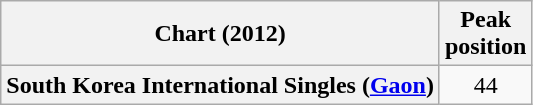<table class="wikitable plainrowheaders">
<tr>
<th scope="col">Chart (2012)</th>
<th scope="col">Peak<br>position</th>
</tr>
<tr>
<th scope="row">South Korea International Singles (<a href='#'>Gaon</a>)</th>
<td style="text-align:center;">44</td>
</tr>
</table>
